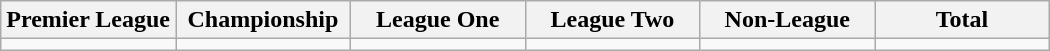<table class="wikitable">
<tr>
<th width="16.67%">Premier League</th>
<th width="16.67%">Championship</th>
<th width="16.67%">League One</th>
<th width="16.67%">League Two</th>
<th width="16.67%">Non-League</th>
<th width="16.67%">Total</th>
</tr>
<tr>
<td></td>
<td></td>
<td></td>
<td></td>
<td></td>
<td></td>
</tr>
</table>
